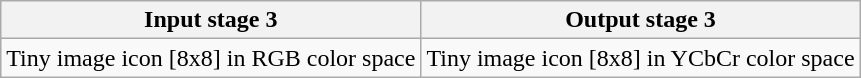<table class="wikitable">
<tr>
<th>Input stage 3</th>
<th>Output stage 3</th>
</tr>
<tr>
<td>Tiny image icon [8x8] in RGB color space</td>
<td>Tiny image icon [8x8] in YCbCr color space</td>
</tr>
</table>
